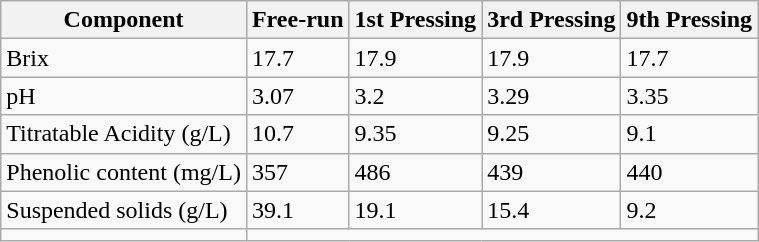<table class="wikitable">
<tr>
<th>Component</th>
<th>Free-run</th>
<th>1st Pressing</th>
<th>3rd Pressing</th>
<th>9th Pressing</th>
</tr>
<tr>
<td>Brix</td>
<td>17.7</td>
<td>17.9</td>
<td>17.9</td>
<td>17.7</td>
</tr>
<tr>
<td>pH</td>
<td>3.07</td>
<td>3.2</td>
<td>3.29</td>
<td>3.35</td>
</tr>
<tr>
<td>Titratable Acidity (g/L)</td>
<td>10.7</td>
<td>9.35</td>
<td>9.25</td>
<td>9.1</td>
</tr>
<tr>
<td>Phenolic content (mg/L)</td>
<td>357</td>
<td>486</td>
<td>439</td>
<td>440</td>
</tr>
<tr>
<td>Suspended solids (g/L)</td>
<td>39.1</td>
<td>19.1</td>
<td>15.4</td>
<td>9.2</td>
</tr>
<tr>
<td></td>
</tr>
</table>
